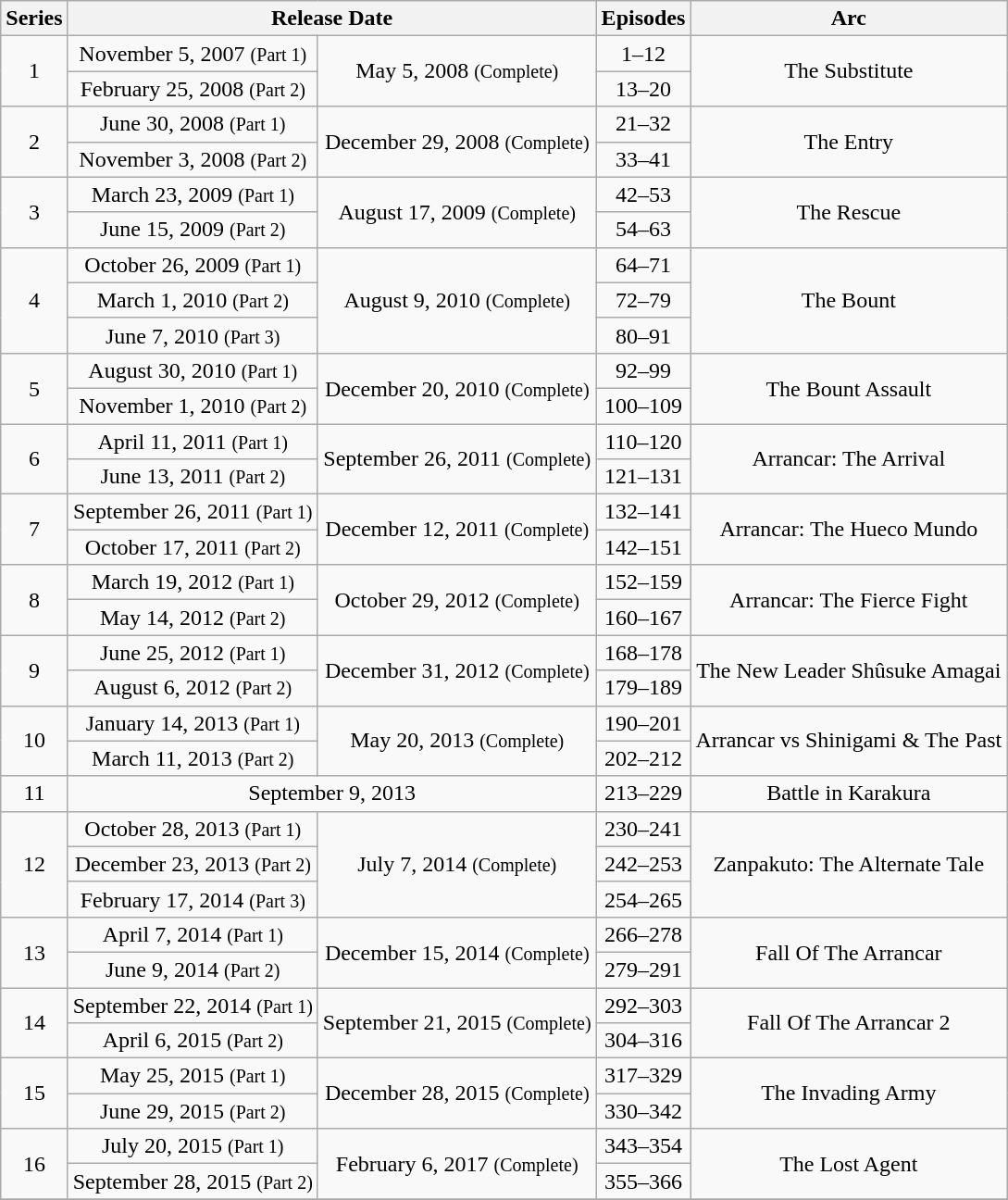<table class="wikitable" style="text-align:center;">
<tr>
<th>Series</th>
<th colspan="2">Release Date</th>
<th>Episodes</th>
<th>Arc</th>
</tr>
<tr>
<td rowspan="2">1</td>
<td>November 5, 2007 <small>(Part 1)</small></td>
<td rowspan="2">May 5, 2008 <small>(Complete)</small></td>
<td>1–12</td>
<td rowspan="2">The Substitute</td>
</tr>
<tr>
<td>February 25, 2008 <small>(Part 2)</small></td>
<td>13–20</td>
</tr>
<tr>
<td rowspan="2">2</td>
<td>June 30, 2008 <small>(Part 1)</small></td>
<td rowspan="2">December 29, 2008 <small>(Complete)</small></td>
<td>21–32</td>
<td rowspan="2">The Entry</td>
</tr>
<tr>
<td>November 3, 2008 <small>(Part 2)</small></td>
<td>33–41</td>
</tr>
<tr>
<td rowspan="2">3</td>
<td>March 23, 2009 <small>(Part 1)</small></td>
<td rowspan="2">August 17, 2009 <small>(Complete)</small></td>
<td>42–53</td>
<td rowspan="2">The Rescue</td>
</tr>
<tr>
<td>June 15, 2009 <small>(Part 2)</small></td>
<td>54–63</td>
</tr>
<tr>
<td rowspan="3">4</td>
<td>October 26, 2009 <small>(Part 1)</small></td>
<td rowspan="3">August 9, 2010 <small>(Complete)</small></td>
<td>64–71</td>
<td rowspan="3">The Bount</td>
</tr>
<tr>
<td>March 1, 2010 <small>(Part 2)</small></td>
<td>72–79</td>
</tr>
<tr>
<td>June 7, 2010 <small>(Part 3)</small></td>
<td>80–91</td>
</tr>
<tr>
<td rowspan="2">5</td>
<td>August 30, 2010 <small>(Part 1)</small></td>
<td rowspan="2">December 20, 2010 <small>(Complete)</small></td>
<td>92–99</td>
<td rowspan="2">The Bount Assault</td>
</tr>
<tr>
<td>November 1, 2010 <small>(Part 2)</small></td>
<td>100–109</td>
</tr>
<tr>
<td rowspan="2">6</td>
<td>April 11, 2011 <small>(Part 1)</small></td>
<td rowspan="2">September 26, 2011 <small>(Complete)</small></td>
<td>110–120</td>
<td rowspan="2">Arrancar: The Arrival</td>
</tr>
<tr>
<td>June 13, 2011 <small>(Part 2)</small></td>
<td>121–131</td>
</tr>
<tr>
<td rowspan="2">7</td>
<td>September 26, 2011 <small>(Part 1)</small></td>
<td rowspan="2">December 12, 2011 <small>(Complete)</small></td>
<td>132–141</td>
<td rowspan="2">Arrancar: The Hueco Mundo</td>
</tr>
<tr>
<td>October 17, 2011 <small>(Part 2)</small></td>
<td>142–151</td>
</tr>
<tr>
<td rowspan="2">8</td>
<td>March 19, 2012 <small>(Part 1)</small></td>
<td rowspan="2">October 29, 2012 <small>(Complete)</small></td>
<td>152–159</td>
<td rowspan="2">Arrancar: The Fierce Fight</td>
</tr>
<tr>
<td>May 14, 2012 <small>(Part 2)</small></td>
<td>160–167</td>
</tr>
<tr>
<td rowspan="2">9</td>
<td>June 25, 2012 <small>(Part 1)</small></td>
<td rowspan="2">December 31, 2012 <small>(Complete)</small></td>
<td>168–178</td>
<td rowspan="2">The New Leader Shûsuke Amagai</td>
</tr>
<tr>
<td>August 6, 2012 <small>(Part 2)</small></td>
<td>179–189</td>
</tr>
<tr>
<td rowspan="2">10</td>
<td>January 14, 2013 <small>(Part 1)</small></td>
<td rowspan="2">May 20, 2013 <small>(Complete)</small></td>
<td>190–201</td>
<td rowspan="2">Arrancar vs Shinigami & The Past</td>
</tr>
<tr>
<td>March 11, 2013 <small>(Part 2)</small></td>
<td>202–212</td>
</tr>
<tr>
<td>11</td>
<td colspan="2">September 9, 2013</td>
<td>213–229</td>
<td>Battle in Karakura</td>
</tr>
<tr>
<td rowspan="3">12</td>
<td>October 28, 2013 <small>(Part 1)</small></td>
<td rowspan="3">July 7, 2014 <small>(Complete)</small></td>
<td>230–241</td>
<td rowspan="3">Zanpakuto: The Alternate Tale</td>
</tr>
<tr>
<td>December 23, 2013 <small>(Part 2)</small></td>
<td>242–253</td>
</tr>
<tr>
<td>February 17, 2014 <small>(Part 3)</small></td>
<td>254–265</td>
</tr>
<tr>
<td rowspan="2">13</td>
<td>April 7, 2014 <small>(Part 1)</small></td>
<td rowspan="2">December 15, 2014 <small>(Complete)</small></td>
<td>266–278</td>
<td rowspan="2">Fall Of The Arrancar</td>
</tr>
<tr>
<td>June 9, 2014 <small>(Part 2)</small></td>
<td>279–291</td>
</tr>
<tr>
<td rowspan="2">14</td>
<td>September 22, 2014 <small>(Part 1)</small></td>
<td rowspan="2">September 21, 2015 <small>(Complete)</small></td>
<td>292–303</td>
<td rowspan="2">Fall Of The Arrancar 2</td>
</tr>
<tr>
<td>April 6, 2015 <small>(Part 2)</small></td>
<td>304–316</td>
</tr>
<tr>
<td rowspan="2">15</td>
<td>May 25, 2015 <small>(Part 1)</small></td>
<td rowspan="2">December 28, 2015 <small>(Complete)</small></td>
<td>317–329</td>
<td rowspan="2">The Invading Army</td>
</tr>
<tr>
<td>June 29, 2015 <small>(Part 2)</small></td>
<td>330–342</td>
</tr>
<tr>
<td rowspan="2">16</td>
<td>July 20, 2015 <small>(Part 1)</small></td>
<td rowspan="2">February 6, 2017 <small>(Complete)</small></td>
<td>343–354</td>
<td rowspan="2">The Lost Agent</td>
</tr>
<tr>
<td>September 28, 2015 <small>(Part 2)</small></td>
<td>355–366</td>
</tr>
<tr>
</tr>
</table>
